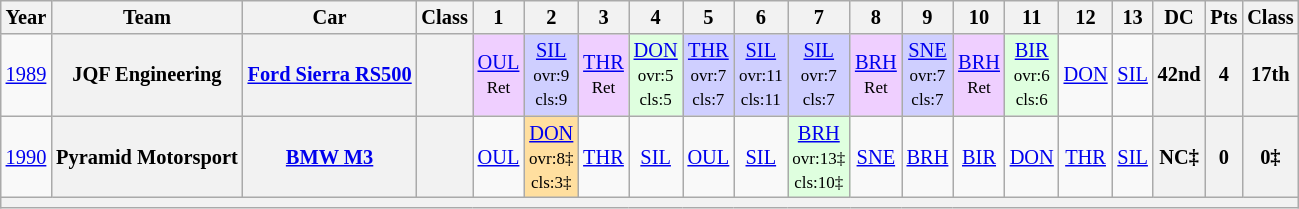<table class="wikitable" style="text-align:center; font-size:85%">
<tr>
<th>Year</th>
<th>Team</th>
<th>Car</th>
<th>Class</th>
<th>1</th>
<th>2</th>
<th>3</th>
<th>4</th>
<th>5</th>
<th>6</th>
<th>7</th>
<th>8</th>
<th>9</th>
<th>10</th>
<th>11</th>
<th>12</th>
<th>13</th>
<th>DC</th>
<th>Pts</th>
<th>Class</th>
</tr>
<tr>
<td><a href='#'>1989</a></td>
<th>JQF Engineering</th>
<th><a href='#'>Ford Sierra RS500</a></th>
<th><span></span></th>
<td style="background:#EFCFFF;"><a href='#'>OUL</a><br><small>Ret</small></td>
<td style="background:#CFCFFF;"><a href='#'>SIL</a><br><small>ovr:9<br>cls:9</small></td>
<td style="background:#EFCFFF;"><a href='#'>THR</a><br><small>Ret</small></td>
<td style="background:#DFFFDF;"><a href='#'>DON</a><br><small>ovr:5<br>cls:5</small></td>
<td style="background:#CFCFFF;"><a href='#'>THR</a><br><small>ovr:7<br>cls:7</small></td>
<td style="background:#CFCFFF;"><a href='#'>SIL</a><br><small>ovr:11<br>cls:11</small></td>
<td style="background:#CFCFFF;"><a href='#'>SIL</a><br><small>ovr:7<br>cls:7</small></td>
<td style="background:#EFCFFF;"><a href='#'>BRH</a><br><small>Ret</small></td>
<td style="background:#CFCFFF;"><a href='#'>SNE</a><br><small>ovr:7<br>cls:7</small></td>
<td style="background:#EFCFFF;"><a href='#'>BRH</a><br><small>Ret</small></td>
<td style="background:#DFFFDF;"><a href='#'>BIR</a><br><small>ovr:6<br>cls:6</small></td>
<td><a href='#'>DON</a></td>
<td><a href='#'>SIL</a></td>
<th>42nd</th>
<th>4</th>
<th>17th</th>
</tr>
<tr>
<td><a href='#'>1990</a></td>
<th>Pyramid Motorsport</th>
<th><a href='#'>BMW M3</a></th>
<th><span></span></th>
<td><a href='#'>OUL</a></td>
<td style="background:#FFDF9F;"><a href='#'>DON</a><br><small>ovr:8‡<br>cls:3‡</small></td>
<td><a href='#'>THR</a></td>
<td><a href='#'>SIL</a></td>
<td><a href='#'>OUL</a></td>
<td><a href='#'>SIL</a></td>
<td style="background:#DFFFDF;"><a href='#'>BRH</a><br><small>ovr:13‡<br>cls:10‡</small></td>
<td><a href='#'>SNE</a></td>
<td><a href='#'>BRH</a></td>
<td><a href='#'>BIR</a></td>
<td><a href='#'>DON</a></td>
<td><a href='#'>THR</a></td>
<td><a href='#'>SIL</a></td>
<th>NC‡</th>
<th>0</th>
<th>0‡</th>
</tr>
<tr>
<th colspan="20"></th>
</tr>
</table>
